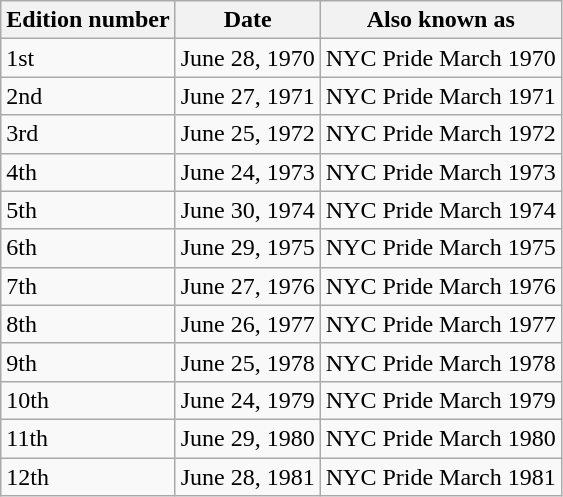<table class="wikitable sortable">
<tr>
<th>Edition number</th>
<th>Date</th>
<th>Also known as</th>
</tr>
<tr>
<td>1st</td>
<td>June 28, 1970</td>
<td>NYC Pride March 1970</td>
</tr>
<tr>
<td>2nd</td>
<td>June 27, 1971</td>
<td>NYC Pride March 1971</td>
</tr>
<tr>
<td>3rd</td>
<td>June 25, 1972</td>
<td>NYC Pride March 1972</td>
</tr>
<tr>
<td>4th</td>
<td>June 24, 1973</td>
<td>NYC Pride March 1973</td>
</tr>
<tr>
<td>5th</td>
<td>June 30, 1974</td>
<td>NYC Pride March 1974</td>
</tr>
<tr>
<td>6th</td>
<td>June 29, 1975</td>
<td>NYC Pride March 1975</td>
</tr>
<tr>
<td>7th</td>
<td>June 27, 1976</td>
<td>NYC Pride March 1976</td>
</tr>
<tr>
<td>8th</td>
<td>June 26, 1977</td>
<td>NYC Pride March 1977</td>
</tr>
<tr>
<td>9th</td>
<td>June 25, 1978</td>
<td>NYC Pride March 1978</td>
</tr>
<tr>
<td>10th</td>
<td>June 24, 1979</td>
<td>NYC Pride March 1979</td>
</tr>
<tr>
<td>11th</td>
<td>June 29, 1980</td>
<td>NYC Pride March 1980</td>
</tr>
<tr>
<td>12th</td>
<td>June 28, 1981</td>
<td>NYC Pride March 1981</td>
</tr>
</table>
